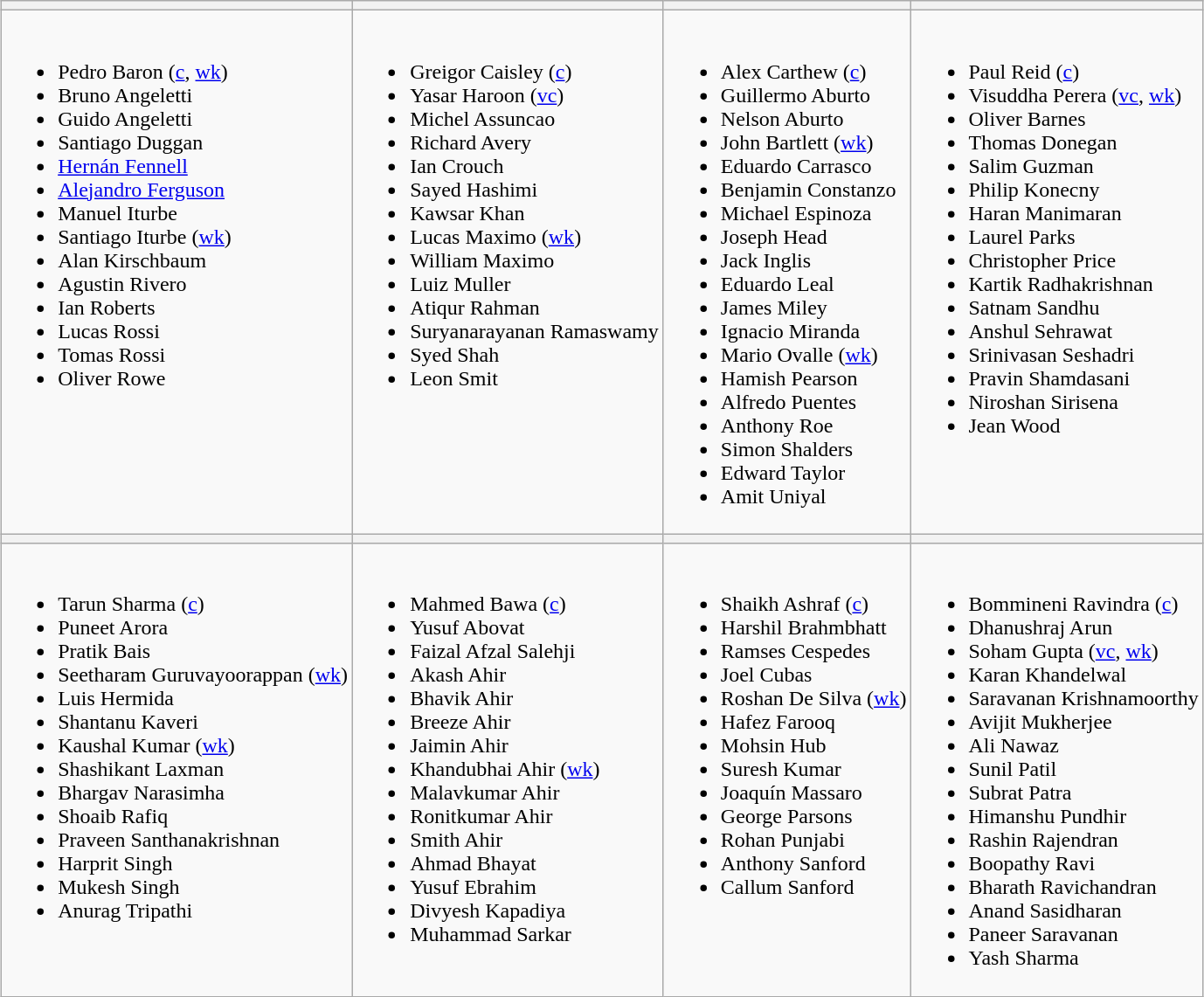<table class="wikitable" style="text-align:left; margin:auto">
<tr>
<th></th>
<th></th>
<th></th>
<th></th>
</tr>
<tr>
<td valign=top><br><ul><li>Pedro Baron (<a href='#'>c</a>, <a href='#'>wk</a>)</li><li>Bruno Angeletti</li><li>Guido Angeletti</li><li>Santiago Duggan</li><li><a href='#'>Hernán Fennell</a></li><li><a href='#'>Alejandro Ferguson</a></li><li>Manuel Iturbe</li><li>Santiago Iturbe (<a href='#'>wk</a>)</li><li>Alan Kirschbaum</li><li>Agustin Rivero</li><li>Ian Roberts</li><li>Lucas Rossi</li><li>Tomas Rossi</li><li>Oliver Rowe</li></ul></td>
<td valign=top><br><ul><li>Greigor Caisley (<a href='#'>c</a>)</li><li>Yasar Haroon (<a href='#'>vc</a>)</li><li>Michel Assuncao</li><li>Richard Avery</li><li>Ian Crouch</li><li>Sayed Hashimi</li><li>Kawsar Khan</li><li>Lucas Maximo (<a href='#'>wk</a>)</li><li>William Maximo</li><li>Luiz Muller</li><li>Atiqur Rahman</li><li>Suryanarayanan Ramaswamy</li><li>Syed Shah</li><li>Leon Smit</li></ul></td>
<td valign=top><br><ul><li>Alex Carthew (<a href='#'>c</a>)</li><li>Guillermo Aburto</li><li>Nelson Aburto</li><li>John Bartlett (<a href='#'>wk</a>)</li><li>Eduardo Carrasco</li><li>Benjamin Constanzo</li><li>Michael Espinoza</li><li>Joseph Head</li><li>Jack Inglis</li><li>Eduardo Leal</li><li>James Miley</li><li>Ignacio Miranda</li><li>Mario Ovalle (<a href='#'>wk</a>)</li><li>Hamish Pearson</li><li>Alfredo Puentes</li><li>Anthony Roe</li><li>Simon Shalders</li><li>Edward Taylor</li><li>Amit Uniyal</li></ul></td>
<td valign=top><br><ul><li>Paul Reid (<a href='#'>c</a>)</li><li>Visuddha Perera (<a href='#'>vc</a>, <a href='#'>wk</a>)</li><li>Oliver Barnes</li><li>Thomas Donegan</li><li>Salim Guzman</li><li>Philip Konecny</li><li>Haran Manimaran</li><li>Laurel Parks</li><li>Christopher Price</li><li>Kartik Radhakrishnan</li><li>Satnam Sandhu</li><li>Anshul Sehrawat</li><li>Srinivasan Seshadri</li><li>Pravin Shamdasani</li><li>Niroshan Sirisena</li><li>Jean Wood</li></ul></td>
</tr>
<tr>
<th></th>
<th></th>
<th></th>
<th></th>
</tr>
<tr>
<td valign=top><br><ul><li>Tarun Sharma (<a href='#'>c</a>)</li><li>Puneet Arora</li><li>Pratik Bais</li><li>Seetharam Guruvayoorappan (<a href='#'>wk</a>)</li><li>Luis Hermida</li><li>Shantanu Kaveri</li><li>Kaushal Kumar (<a href='#'>wk</a>)</li><li>Shashikant Laxman</li><li>Bhargav Narasimha</li><li>Shoaib Rafiq</li><li>Praveen Santhanakrishnan</li><li>Harprit Singh</li><li>Mukesh Singh</li><li>Anurag Tripathi</li></ul></td>
<td valign=top><br><ul><li>Mahmed Bawa (<a href='#'>c</a>)</li><li>Yusuf Abovat</li><li>Faizal Afzal Salehji</li><li>Akash Ahir</li><li>Bhavik Ahir</li><li>Breeze Ahir</li><li>Jaimin Ahir</li><li>Khandubhai Ahir (<a href='#'>wk</a>)</li><li>Malavkumar Ahir</li><li>Ronitkumar Ahir</li><li>Smith Ahir</li><li>Ahmad Bhayat</li><li>Yusuf Ebrahim</li><li>Divyesh Kapadiya</li><li>Muhammad Sarkar</li></ul></td>
<td valign=top><br><ul><li>Shaikh Ashraf (<a href='#'>c</a>)</li><li>Harshil Brahmbhatt</li><li>Ramses Cespedes</li><li>Joel Cubas</li><li>Roshan De Silva (<a href='#'>wk</a>)</li><li>Hafez Farooq</li><li>Mohsin Hub</li><li>Suresh Kumar</li><li>Joaquín Massaro</li><li>George Parsons</li><li>Rohan Punjabi</li><li>Anthony Sanford</li><li>Callum Sanford</li></ul></td>
<td valign=top><br><ul><li>Bommineni Ravindra (<a href='#'>c</a>)</li><li>Dhanushraj Arun</li><li>Soham Gupta (<a href='#'>vc</a>, <a href='#'>wk</a>)</li><li>Karan Khandelwal</li><li>Saravanan Krishnamoorthy</li><li>Avijit Mukherjee</li><li>Ali Nawaz</li><li>Sunil Patil</li><li>Subrat Patra</li><li>Himanshu Pundhir</li><li>Rashin Rajendran</li><li>Boopathy Ravi</li><li>Bharath Ravichandran</li><li>Anand Sasidharan</li><li>Paneer Saravanan</li><li>Yash Sharma</li></ul></td>
</tr>
</table>
